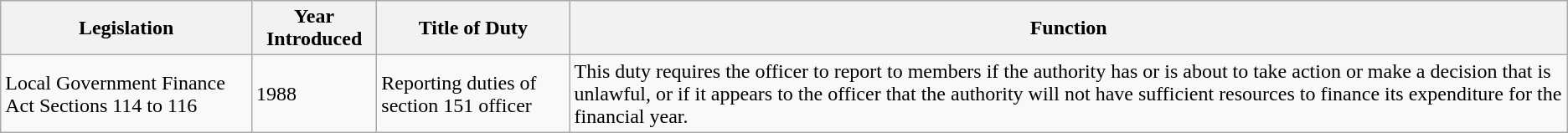<table class="wikitable sortable mw-collapsible mw-collapsed">
<tr>
<th>Legislation</th>
<th>Year Introduced</th>
<th>Title of Duty</th>
<th>Function</th>
</tr>
<tr>
<td>Local Government Finance Act Sections 114 to 116</td>
<td>1988</td>
<td>Reporting  duties of section 151 officer</td>
<td>This duty requires the officer to report to members if the authority has or is about to  take action or make a decision that is unlawful, or if it appears to the  officer that the authority will not have sufficient resources to finance its  expenditure for the financial year.</td>
</tr>
</table>
